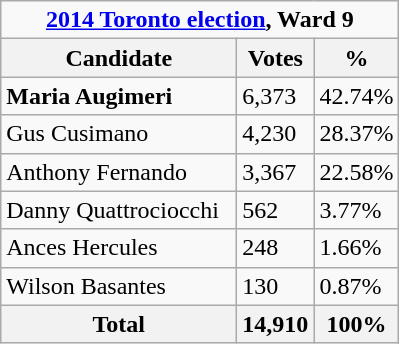<table class="wikitable">
<tr>
<td Colspan="3" align="center"><strong><a href='#'>2014 Toronto election</a>, Ward 9</strong></td>
</tr>
<tr>
<th width="150px">Candidate</th>
<th>Votes</th>
<th>%</th>
</tr>
<tr>
<td><strong>Maria Augimeri</strong></td>
<td>6,373</td>
<td>42.74%</td>
</tr>
<tr>
<td>Gus Cusimano</td>
<td>4,230</td>
<td>28.37%</td>
</tr>
<tr>
<td>Anthony Fernando</td>
<td>3,367</td>
<td>22.58%</td>
</tr>
<tr>
<td>Danny Quattrociocchi</td>
<td>562</td>
<td>3.77%</td>
</tr>
<tr>
<td>Ances Hercules</td>
<td>248</td>
<td>1.66%</td>
</tr>
<tr>
<td>Wilson Basantes</td>
<td>130</td>
<td>0.87%</td>
</tr>
<tr>
<th>Total</th>
<th>14,910</th>
<th>100%</th>
</tr>
</table>
